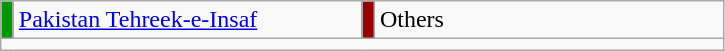<table class="wikitable">
<tr>
<td style="width:1px;; background:#090;"></td>
<td width=225><a href='#'>Pakistan Tehreek-e-Insaf</a></td>
<td style="width:1px;; background:#900;"></td>
<td width=225>Others</td>
</tr>
<tr>
<td colspan=4></td>
</tr>
</table>
